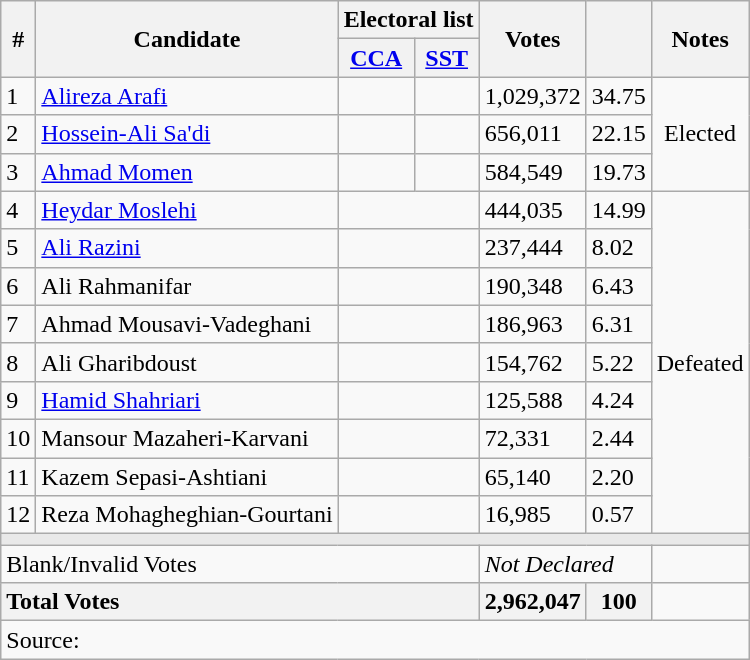<table class=wikitable style=text-align:left>
<tr>
<th rowspan="2">#</th>
<th rowspan="2">Candidate</th>
<th colspan="2">Electoral list</th>
<th rowspan="2">Votes</th>
<th rowspan="2"></th>
<th rowspan="2">Notes</th>
</tr>
<tr>
<th><a href='#'>CCA</a></th>
<th><a href='#'>SST</a></th>
</tr>
<tr>
<td>1</td>
<td><a href='#'>Alireza Arafi</a></td>
<td style="text-align:center;"></td>
<td style="text-align:center;"></td>
<td>1,029,372</td>
<td>34.75</td>
<td style="text-align:center;" rowspan="3">Elected</td>
</tr>
<tr>
<td>2</td>
<td><a href='#'>Hossein-Ali Sa'di</a></td>
<td style="text-align:center;"></td>
<td style="text-align:center;"></td>
<td>656,011</td>
<td>22.15</td>
</tr>
<tr>
<td>3</td>
<td><a href='#'>Ahmad Momen</a></td>
<td style="text-align:center;"></td>
<td style="text-align:center;"></td>
<td>584,549</td>
<td>19.73</td>
</tr>
<tr>
<td>4</td>
<td><a href='#'>Heydar Moslehi</a></td>
<td colspan=2></td>
<td>444,035</td>
<td>14.99</td>
<td style="text-align:center;" rowspan="9">Defeated</td>
</tr>
<tr>
<td>5</td>
<td><a href='#'>Ali Razini</a></td>
<td colspan=2></td>
<td>237,444</td>
<td>8.02</td>
</tr>
<tr>
<td>6</td>
<td>Ali Rahmanifar</td>
<td colspan=2></td>
<td>190,348</td>
<td>6.43</td>
</tr>
<tr>
<td>7</td>
<td>Ahmad Mousavi-Vadeghani</td>
<td colspan=2></td>
<td>186,963</td>
<td>6.31</td>
</tr>
<tr>
<td>8</td>
<td>Ali Gharibdoust</td>
<td colspan=2></td>
<td>154,762</td>
<td>5.22</td>
</tr>
<tr>
<td>9</td>
<td><a href='#'>Hamid Shahriari</a></td>
<td colspan=2></td>
<td>125,588</td>
<td>4.24</td>
</tr>
<tr>
<td>10</td>
<td>Mansour Mazaheri-Karvani</td>
<td colspan=2></td>
<td>72,331</td>
<td>2.44</td>
</tr>
<tr>
<td>11</td>
<td>Kazem Sepasi-Ashtiani</td>
<td colspan=2></td>
<td>65,140</td>
<td>2.20</td>
</tr>
<tr>
<td>12</td>
<td>Reza Mohagheghian-Gourtani</td>
<td colspan=2></td>
<td>16,985</td>
<td>0.57</td>
</tr>
<tr>
<td colspan="9" style="background:#E9E9E9;"></td>
</tr>
<tr>
<td colspan="4">Blank/Invalid Votes</td>
<td colspan="2"><em>Not Declared</em></td>
<td></td>
</tr>
<tr>
<th style="text-align:left;" colspan="4">Total Votes</th>
<th>2,962,047</th>
<th>100</th>
</tr>
<tr>
<td colspan="9" style="text-align:left;">Source: </td>
</tr>
</table>
